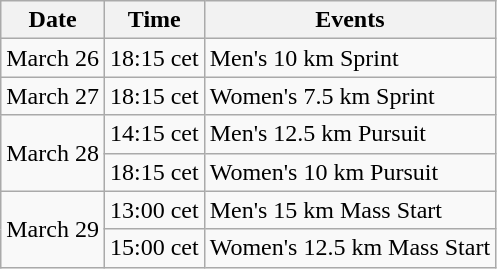<table class="wikitable" border="1">
<tr>
<th>Date</th>
<th>Time</th>
<th>Events</th>
</tr>
<tr>
<td>March 26</td>
<td>18:15 cet</td>
<td>Men's 10 km Sprint</td>
</tr>
<tr>
<td>March 27</td>
<td>18:15 cet</td>
<td>Women's 7.5 km Sprint</td>
</tr>
<tr>
<td rowspan=2>March 28</td>
<td>14:15 cet</td>
<td>Men's 12.5 km Pursuit</td>
</tr>
<tr>
<td>18:15 cet</td>
<td>Women's 10 km Pursuit</td>
</tr>
<tr>
<td rowspan=2>March 29</td>
<td>13:00 cet</td>
<td>Men's 15 km Mass Start</td>
</tr>
<tr>
<td>15:00 cet</td>
<td>Women's 12.5 km Mass Start</td>
</tr>
</table>
